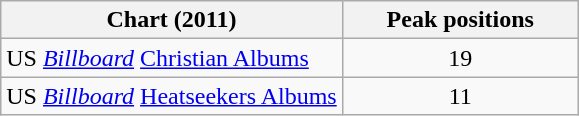<table class="wikitable">
<tr>
<th>Chart (2011)</th>
<th width=150>Peak positions</th>
</tr>
<tr>
<td>US <em><a href='#'>Billboard</a></em> <a href='#'>Christian Albums</a></td>
<td align="center">19</td>
</tr>
<tr>
<td>US <em><a href='#'>Billboard</a></em> <a href='#'>Heatseekers Albums</a></td>
<td align="center">11</td>
</tr>
</table>
